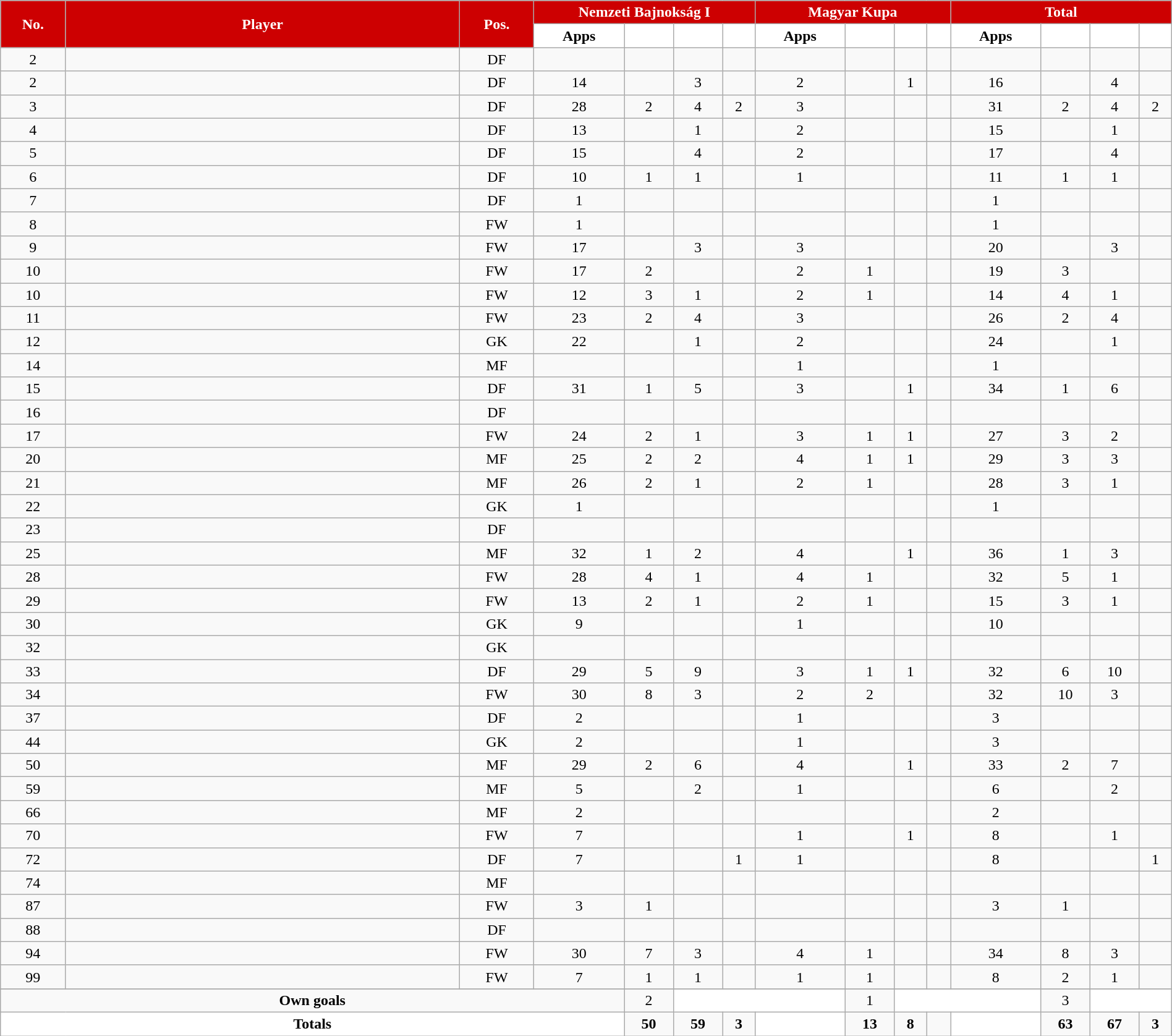<table class="wikitable sortable alternance" style="text-align:center;width:100%">
<tr>
<th rowspan="2" style="background-color:#CD0001;color:white;width:5px">No.</th>
<th rowspan="2" style="background-color:#CD0001;color:white;width:180px">Player</th>
<th rowspan="2" style="background-color:#CD0001;color:white;width:5px">Pos.</th>
<th colspan="4" style="background:#CD0001;color:white">Nemzeti Bajnokság I</th>
<th colspan="4" style="background:#CD0001;color:white">Magyar Kupa</th>
<th colspan="4" style="background:#CD0001;color:white">Total</th>
</tr>
<tr style="text-align:center">
<th width="4" style="background-color:white;color:black">Apps</th>
<th width="4" style="background-color:white"></th>
<th width="4" style="background-color:white"></th>
<th width="4" style="background-color:white"></th>
<th width="4" style="background-color:white;color:black">Apps</th>
<th width="4" style="background-color:white"></th>
<th width="4" style="background-color:white"></th>
<th width="4" style="background-color:white"></th>
<th width="4" style="background-color:white;color:black">Apps</th>
<th width="4" style="background-color:white"></th>
<th width="4" style="background-color:white"></th>
<th width="4" style="background-color:white"></th>
</tr>
<tr>
<td>2</td>
<td> </td>
<td>DF</td>
<td></td>
<td></td>
<td></td>
<td></td>
<td></td>
<td></td>
<td></td>
<td></td>
<td></td>
<td></td>
<td></td>
<td></td>
</tr>
<tr>
<td>2</td>
<td> </td>
<td>DF</td>
<td>14</td>
<td></td>
<td>3</td>
<td></td>
<td>2</td>
<td></td>
<td>1</td>
<td></td>
<td>16</td>
<td></td>
<td>4</td>
<td></td>
</tr>
<tr>
<td>3</td>
<td> </td>
<td>DF</td>
<td>28</td>
<td>2</td>
<td>4</td>
<td>2</td>
<td>3</td>
<td></td>
<td></td>
<td></td>
<td>31</td>
<td>2</td>
<td>4</td>
<td>2</td>
</tr>
<tr>
<td>4</td>
<td> </td>
<td>DF</td>
<td>13</td>
<td></td>
<td>1</td>
<td></td>
<td>2</td>
<td></td>
<td></td>
<td></td>
<td>15</td>
<td></td>
<td>1</td>
<td></td>
</tr>
<tr>
<td>5</td>
<td> </td>
<td>DF</td>
<td>15</td>
<td></td>
<td>4</td>
<td></td>
<td>2</td>
<td></td>
<td></td>
<td></td>
<td>17</td>
<td></td>
<td>4</td>
<td></td>
</tr>
<tr>
<td>6</td>
<td> </td>
<td>DF</td>
<td>10</td>
<td>1</td>
<td>1</td>
<td></td>
<td>1</td>
<td></td>
<td></td>
<td></td>
<td>11</td>
<td>1</td>
<td>1</td>
<td></td>
</tr>
<tr>
<td>7</td>
<td> </td>
<td>DF</td>
<td>1</td>
<td></td>
<td></td>
<td></td>
<td></td>
<td></td>
<td></td>
<td></td>
<td>1</td>
<td></td>
<td></td>
<td></td>
</tr>
<tr>
<td>8</td>
<td> </td>
<td>FW</td>
<td>1</td>
<td></td>
<td></td>
<td></td>
<td></td>
<td></td>
<td></td>
<td></td>
<td>1</td>
<td></td>
<td></td>
<td></td>
</tr>
<tr>
<td>9</td>
<td> </td>
<td>FW</td>
<td>17</td>
<td></td>
<td>3</td>
<td></td>
<td>3</td>
<td></td>
<td></td>
<td></td>
<td>20</td>
<td></td>
<td>3</td>
<td></td>
</tr>
<tr>
<td>10</td>
<td> </td>
<td>FW</td>
<td>17</td>
<td>2</td>
<td></td>
<td></td>
<td>2</td>
<td>1</td>
<td></td>
<td></td>
<td>19</td>
<td>3</td>
<td></td>
<td></td>
</tr>
<tr>
<td>10</td>
<td> </td>
<td>FW</td>
<td>12</td>
<td>3</td>
<td>1</td>
<td></td>
<td>2</td>
<td>1</td>
<td></td>
<td></td>
<td>14</td>
<td>4</td>
<td>1</td>
<td></td>
</tr>
<tr>
<td>11</td>
<td> </td>
<td>FW</td>
<td>23</td>
<td>2</td>
<td>4</td>
<td></td>
<td>3</td>
<td></td>
<td></td>
<td></td>
<td>26</td>
<td>2</td>
<td>4</td>
<td></td>
</tr>
<tr>
<td>12</td>
<td> </td>
<td>GK</td>
<td>22</td>
<td></td>
<td>1</td>
<td></td>
<td>2</td>
<td></td>
<td></td>
<td></td>
<td>24</td>
<td></td>
<td>1</td>
<td></td>
</tr>
<tr>
<td>14</td>
<td> </td>
<td>MF</td>
<td></td>
<td></td>
<td></td>
<td></td>
<td>1</td>
<td></td>
<td></td>
<td></td>
<td>1</td>
<td></td>
<td></td>
<td></td>
</tr>
<tr>
<td>15</td>
<td> </td>
<td>DF</td>
<td>31</td>
<td>1</td>
<td>5</td>
<td></td>
<td>3</td>
<td></td>
<td>1</td>
<td></td>
<td>34</td>
<td>1</td>
<td>6</td>
<td></td>
</tr>
<tr>
<td>16</td>
<td> </td>
<td>DF</td>
<td></td>
<td></td>
<td></td>
<td></td>
<td></td>
<td></td>
<td></td>
<td></td>
<td></td>
<td></td>
<td></td>
<td></td>
</tr>
<tr>
<td>17</td>
<td> </td>
<td>FW</td>
<td>24</td>
<td>2</td>
<td>1</td>
<td></td>
<td>3</td>
<td>1</td>
<td>1</td>
<td></td>
<td>27</td>
<td>3</td>
<td>2</td>
<td></td>
</tr>
<tr>
<td>20</td>
<td> </td>
<td>MF</td>
<td>25</td>
<td>2</td>
<td>2</td>
<td></td>
<td>4</td>
<td>1</td>
<td>1</td>
<td></td>
<td>29</td>
<td>3</td>
<td>3</td>
<td></td>
</tr>
<tr>
<td>21</td>
<td> </td>
<td>MF</td>
<td>26</td>
<td>2</td>
<td>1</td>
<td></td>
<td>2</td>
<td>1</td>
<td></td>
<td></td>
<td>28</td>
<td>3</td>
<td>1</td>
<td></td>
</tr>
<tr>
<td>22</td>
<td> </td>
<td>GK</td>
<td>1</td>
<td></td>
<td></td>
<td></td>
<td></td>
<td></td>
<td></td>
<td></td>
<td>1</td>
<td></td>
<td></td>
<td></td>
</tr>
<tr>
<td>23</td>
<td> </td>
<td>DF</td>
<td></td>
<td></td>
<td></td>
<td></td>
<td></td>
<td></td>
<td></td>
<td></td>
<td></td>
<td></td>
<td></td>
<td></td>
</tr>
<tr>
<td>25</td>
<td> </td>
<td>MF</td>
<td>32</td>
<td>1</td>
<td>2</td>
<td></td>
<td>4</td>
<td></td>
<td>1</td>
<td></td>
<td>36</td>
<td>1</td>
<td>3</td>
<td></td>
</tr>
<tr>
<td>28</td>
<td> </td>
<td>FW</td>
<td>28</td>
<td>4</td>
<td>1</td>
<td></td>
<td>4</td>
<td>1</td>
<td></td>
<td></td>
<td>32</td>
<td>5</td>
<td>1</td>
<td></td>
</tr>
<tr>
<td>29</td>
<td> </td>
<td>FW</td>
<td>13</td>
<td>2</td>
<td>1</td>
<td></td>
<td>2</td>
<td>1</td>
<td></td>
<td></td>
<td>15</td>
<td>3</td>
<td>1</td>
<td></td>
</tr>
<tr>
<td>30</td>
<td> </td>
<td>GK</td>
<td>9</td>
<td></td>
<td></td>
<td></td>
<td>1</td>
<td></td>
<td></td>
<td></td>
<td>10</td>
<td></td>
<td></td>
<td></td>
</tr>
<tr>
<td>32</td>
<td> </td>
<td>GK</td>
<td></td>
<td></td>
<td></td>
<td></td>
<td></td>
<td></td>
<td></td>
<td></td>
<td></td>
<td></td>
<td></td>
<td></td>
</tr>
<tr>
<td>33</td>
<td> </td>
<td>DF</td>
<td>29</td>
<td>5</td>
<td>9</td>
<td></td>
<td>3</td>
<td>1</td>
<td>1</td>
<td></td>
<td>32</td>
<td>6</td>
<td>10</td>
<td></td>
</tr>
<tr>
<td>34</td>
<td> </td>
<td>FW</td>
<td>30</td>
<td>8</td>
<td>3</td>
<td></td>
<td>2</td>
<td>2</td>
<td></td>
<td></td>
<td>32</td>
<td>10</td>
<td>3</td>
<td></td>
</tr>
<tr>
<td>37</td>
<td> </td>
<td>DF</td>
<td>2</td>
<td></td>
<td></td>
<td></td>
<td>1</td>
<td></td>
<td></td>
<td></td>
<td>3</td>
<td></td>
<td></td>
<td></td>
</tr>
<tr>
<td>44</td>
<td> </td>
<td>GK</td>
<td>2</td>
<td></td>
<td></td>
<td></td>
<td>1</td>
<td></td>
<td></td>
<td></td>
<td>3</td>
<td></td>
<td></td>
<td></td>
</tr>
<tr>
<td>50</td>
<td> </td>
<td>MF</td>
<td>29</td>
<td>2</td>
<td>6</td>
<td></td>
<td>4</td>
<td></td>
<td>1</td>
<td></td>
<td>33</td>
<td>2</td>
<td>7</td>
<td></td>
</tr>
<tr>
<td>59</td>
<td> </td>
<td>MF</td>
<td>5</td>
<td></td>
<td>2</td>
<td></td>
<td>1</td>
<td></td>
<td></td>
<td></td>
<td>6</td>
<td></td>
<td>2</td>
<td></td>
</tr>
<tr>
<td>66</td>
<td> </td>
<td>MF</td>
<td>2</td>
<td></td>
<td></td>
<td></td>
<td></td>
<td></td>
<td></td>
<td></td>
<td>2</td>
<td></td>
<td></td>
<td></td>
</tr>
<tr>
<td>70</td>
<td> </td>
<td>FW</td>
<td>7</td>
<td></td>
<td></td>
<td></td>
<td>1</td>
<td></td>
<td>1</td>
<td></td>
<td>8</td>
<td></td>
<td>1</td>
<td></td>
</tr>
<tr>
<td>72</td>
<td> </td>
<td>DF</td>
<td>7</td>
<td></td>
<td></td>
<td>1</td>
<td>1</td>
<td></td>
<td></td>
<td></td>
<td>8</td>
<td></td>
<td></td>
<td>1</td>
</tr>
<tr>
<td>74</td>
<td> </td>
<td>MF</td>
<td></td>
<td></td>
<td></td>
<td></td>
<td></td>
<td></td>
<td></td>
<td></td>
<td></td>
<td></td>
<td></td>
<td></td>
</tr>
<tr>
<td>87</td>
<td> </td>
<td>FW</td>
<td>3</td>
<td>1</td>
<td></td>
<td></td>
<td></td>
<td></td>
<td></td>
<td></td>
<td>3</td>
<td>1</td>
<td></td>
<td></td>
</tr>
<tr>
<td>88</td>
<td> </td>
<td>DF</td>
<td></td>
<td></td>
<td></td>
<td></td>
<td></td>
<td></td>
<td></td>
<td></td>
<td></td>
<td></td>
<td></td>
<td></td>
</tr>
<tr>
<td>94</td>
<td> </td>
<td>FW</td>
<td>30</td>
<td>7</td>
<td>3</td>
<td></td>
<td>4</td>
<td>1</td>
<td></td>
<td></td>
<td>34</td>
<td>8</td>
<td>3</td>
<td></td>
</tr>
<tr>
<td>99</td>
<td> </td>
<td>FW</td>
<td>7</td>
<td>1</td>
<td>1</td>
<td></td>
<td>1</td>
<td>1</td>
<td></td>
<td></td>
<td>8</td>
<td>2</td>
<td>1</td>
<td></td>
</tr>
<tr>
</tr>
<tr class="sortbottom">
<td colspan="4"><strong>Own goals</strong></td>
<td>2</td>
<td colspan="3" style="background:white;text-align:center"></td>
<td>1</td>
<td colspan="3" style="background:white;text-align:center"></td>
<td>3</td>
<td colspan="2" style="background:white;text-align:center"></td>
</tr>
<tr class="sortbottom">
<td colspan="4" style="background:white;text-align:center"><strong>Totals</strong></td>
<td><strong>50</strong></td>
<td><strong>59</strong></td>
<td><strong>3</strong></td>
<td rowspan="3" style="background:white;text-align:center"></td>
<td><strong>13</strong></td>
<td><strong>8</strong></td>
<td></td>
<td rowspan="3" style="background:white;text-align:center"></td>
<td><strong>63</strong></td>
<td><strong>67</strong></td>
<td><strong>3</strong></td>
</tr>
</table>
